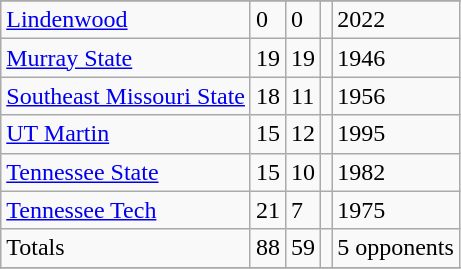<table class="wikitable">
<tr>
</tr>
<tr>
<td><a href='#'>Lindenwood</a></td>
<td>0</td>
<td>0</td>
<td></td>
<td>2022</td>
</tr>
<tr>
<td><a href='#'>Murray State</a></td>
<td>19</td>
<td>19</td>
<td></td>
<td>1946</td>
</tr>
<tr>
<td><a href='#'>Southeast Missouri State</a></td>
<td>18</td>
<td>11</td>
<td></td>
<td>1956</td>
</tr>
<tr>
<td><a href='#'>UT Martin</a></td>
<td>15</td>
<td>12</td>
<td></td>
<td>1995</td>
</tr>
<tr>
<td><a href='#'>Tennessee State</a></td>
<td>15</td>
<td>10</td>
<td></td>
<td>1982</td>
</tr>
<tr>
<td><a href='#'>Tennessee Tech</a></td>
<td>21</td>
<td>7</td>
<td></td>
<td>1975</td>
</tr>
<tr>
<td>Totals</td>
<td>88</td>
<td>59</td>
<td></td>
<td>5 opponents</td>
</tr>
<tr>
</tr>
</table>
